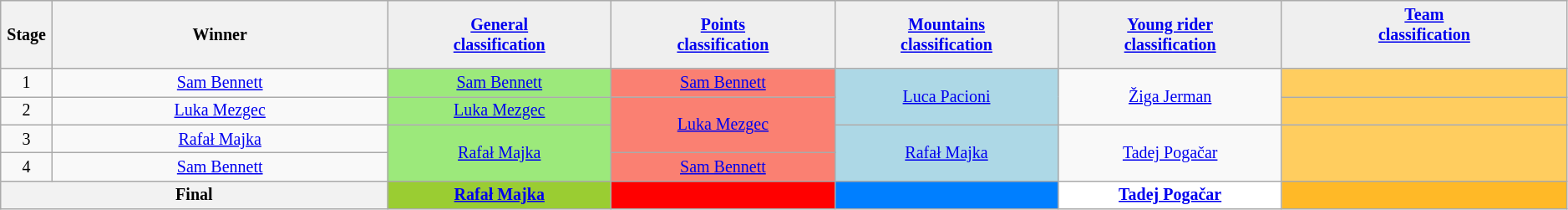<table class="wikitable" style="text-align: center; font-size:smaller;">
<tr style="background:#efefef;">
<th scope="col" style="width:1%;">Stage</th>
<th scope="col" style="width:16.5%;">Winner</th>
<th style="background:#efefef; width:11%;"><a href='#'>General<br>classification</a><br></th>
<th style="background:#efefef; width:11%;"><a href='#'>Points<br>classification</a><br></th>
<th style="background:#efefef; width:11%;"><a href='#'>Mountains<br>classification</a><br></th>
<th style="background:#efefef; width:11%;"><a href='#'>Young rider<br>classification</a><br></th>
<th style="background:#efefef; width:14%;"><a href='#'>Team<br>classification</a><br><br></th>
</tr>
<tr>
<td scope="row">1</td>
<td><a href='#'>Sam Bennett</a></td>
<td style="background:#9CE97B;"><a href='#'>Sam Bennett</a></td>
<td style="background:salmon;"><a href='#'>Sam Bennett</a></td>
<td style="background:lightblue;" rowspan=2><a href='#'>Luca Pacioni</a></td>
<td style="background:offwhite;" rowspan=2><a href='#'>Žiga Jerman</a></td>
<td style="background:#FFCD5F;"></td>
</tr>
<tr>
<td scope="row">2</td>
<td><a href='#'>Luka Mezgec</a></td>
<td style="background:#9CE97B;"><a href='#'>Luka Mezgec</a></td>
<td style="background:salmon;" rowspan=2><a href='#'>Luka Mezgec</a></td>
<td style="background:#FFCD5F;"></td>
</tr>
<tr>
<td scope="row">3</td>
<td><a href='#'>Rafał Majka</a></td>
<td style="background:#9CE97B;" rowspan=2><a href='#'>Rafał Majka</a></td>
<td style="background:lightblue;" rowspan=2><a href='#'>Rafał Majka</a></td>
<td style="background:offwhite;" rowspan=2><a href='#'>Tadej Pogačar</a></td>
<td style="background:#FFCD5F;" rowspan=2></td>
</tr>
<tr>
<td scope="row">4</td>
<td><a href='#'>Sam Bennett</a></td>
<td style="background:salmon;"><a href='#'>Sam Bennett</a></td>
</tr>
<tr>
<th colspan="2">Final</th>
<th style="background:#9ACD32;"><a href='#'>Rafał Majka</a></th>
<th style="background:red;"></th>
<th style="background:#007FFF;"></th>
<th style="background:white;"><a href='#'>Tadej Pogačar</a></th>
<th style="background:#FFB927;"></th>
</tr>
</table>
